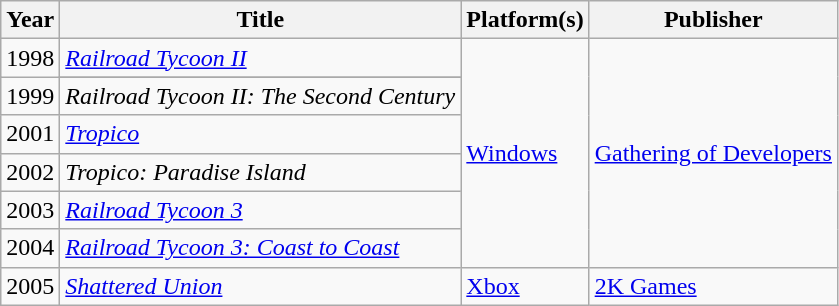<table class="wikitable sortable">
<tr>
<th>Year</th>
<th>Title</th>
<th>Platform(s)</th>
<th>Publisher</th>
</tr>
<tr>
<td>1998</td>
<td><em><a href='#'>Railroad Tycoon II</a></em></td>
<td rowspan="7"><a href='#'>Windows</a></td>
<td rowspan="7"><a href='#'>Gathering of Developers</a></td>
</tr>
<tr>
<td rowspan="2">1999</td>
</tr>
<tr>
<td><em>Railroad Tycoon II: The Second Century</em></td>
</tr>
<tr>
<td>2001</td>
<td><em><a href='#'>Tropico</a></em></td>
</tr>
<tr>
<td>2002</td>
<td><em>Tropico: Paradise Island</em></td>
</tr>
<tr>
<td>2003</td>
<td><em><a href='#'>Railroad Tycoon 3</a></em></td>
</tr>
<tr>
<td>2004</td>
<td><em><a href='#'>Railroad Tycoon 3: Coast to Coast</a></em></td>
</tr>
<tr>
<td>2005</td>
<td><em><a href='#'>Shattered Union</a></em></td>
<td><a href='#'>Xbox</a></td>
<td><a href='#'>2K Games</a></td>
</tr>
</table>
